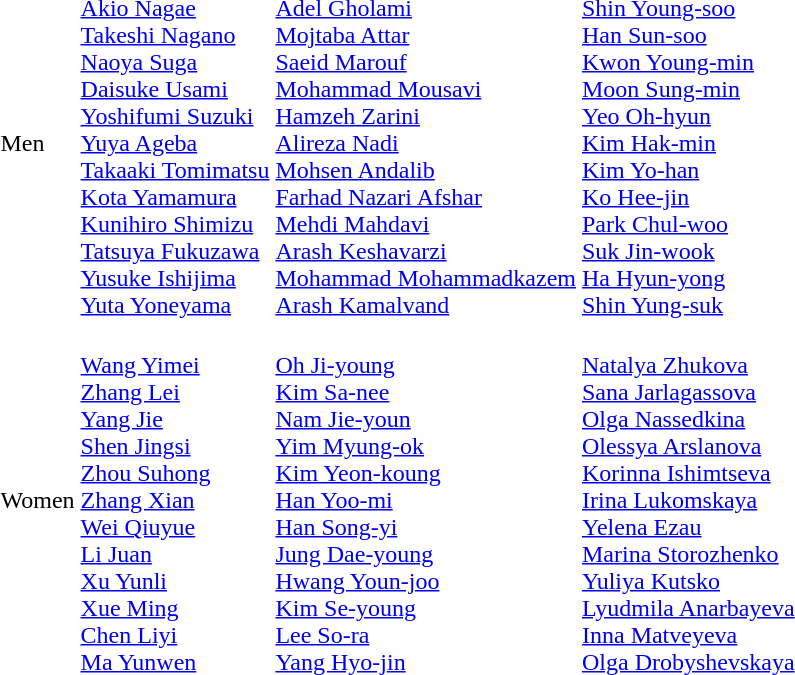<table>
<tr>
<td>Men<br></td>
<td><br><a href='#'>Akio Nagae</a><br><a href='#'>Takeshi Nagano</a><br><a href='#'>Naoya Suga</a><br><a href='#'>Daisuke Usami</a><br><a href='#'>Yoshifumi Suzuki</a><br><a href='#'>Yuya Ageba</a><br><a href='#'>Takaaki Tomimatsu</a><br><a href='#'>Kota Yamamura</a><br><a href='#'>Kunihiro Shimizu</a><br><a href='#'>Tatsuya Fukuzawa</a><br><a href='#'>Yusuke Ishijima</a><br><a href='#'>Yuta Yoneyama</a></td>
<td><br><a href='#'>Adel Gholami</a><br><a href='#'>Mojtaba Attar</a><br><a href='#'>Saeid Marouf</a><br><a href='#'>Mohammad Mousavi</a><br><a href='#'>Hamzeh Zarini</a><br><a href='#'>Alireza Nadi</a><br><a href='#'>Mohsen Andalib</a><br><a href='#'>Farhad Nazari Afshar</a><br><a href='#'>Mehdi Mahdavi</a><br><a href='#'>Arash Keshavarzi</a><br><a href='#'>Mohammad Mohammadkazem</a><br><a href='#'>Arash Kamalvand</a></td>
<td><br><a href='#'>Shin Young-soo</a><br><a href='#'>Han Sun-soo</a><br><a href='#'>Kwon Young-min</a><br><a href='#'>Moon Sung-min</a><br><a href='#'>Yeo Oh-hyun</a><br><a href='#'>Kim Hak-min</a><br><a href='#'>Kim Yo-han</a><br><a href='#'>Ko Hee-jin</a><br><a href='#'>Park Chul-woo</a><br><a href='#'>Suk Jin-wook</a><br><a href='#'>Ha Hyun-yong</a><br><a href='#'>Shin Yung-suk</a></td>
</tr>
<tr>
<td>Women<br></td>
<td><br><a href='#'>Wang Yimei</a><br><a href='#'>Zhang Lei</a><br><a href='#'>Yang Jie</a><br><a href='#'>Shen Jingsi</a><br><a href='#'>Zhou Suhong</a><br><a href='#'>Zhang Xian</a><br><a href='#'>Wei Qiuyue</a><br><a href='#'>Li Juan</a><br><a href='#'>Xu Yunli</a><br><a href='#'>Xue Ming</a><br><a href='#'>Chen Liyi</a><br><a href='#'>Ma Yunwen</a></td>
<td><br><a href='#'>Oh Ji-young</a><br><a href='#'>Kim Sa-nee</a><br><a href='#'>Nam Jie-youn</a><br><a href='#'>Yim Myung-ok</a><br><a href='#'>Kim Yeon-koung</a><br><a href='#'>Han Yoo-mi</a><br><a href='#'>Han Song-yi</a><br><a href='#'>Jung Dae-young</a><br><a href='#'>Hwang Youn-joo</a><br><a href='#'>Kim Se-young</a><br><a href='#'>Lee So-ra</a><br><a href='#'>Yang Hyo-jin</a></td>
<td><br><a href='#'>Natalya Zhukova</a><br><a href='#'>Sana Jarlagassova</a><br><a href='#'>Olga Nassedkina</a><br><a href='#'>Olessya Arslanova</a><br><a href='#'>Korinna Ishimtseva</a><br><a href='#'>Irina Lukomskaya</a><br><a href='#'>Yelena Ezau</a><br><a href='#'>Marina Storozhenko</a><br><a href='#'>Yuliya Kutsko</a><br><a href='#'>Lyudmila Anarbayeva</a><br><a href='#'>Inna Matveyeva</a><br><a href='#'>Olga Drobyshevskaya</a></td>
</tr>
</table>
